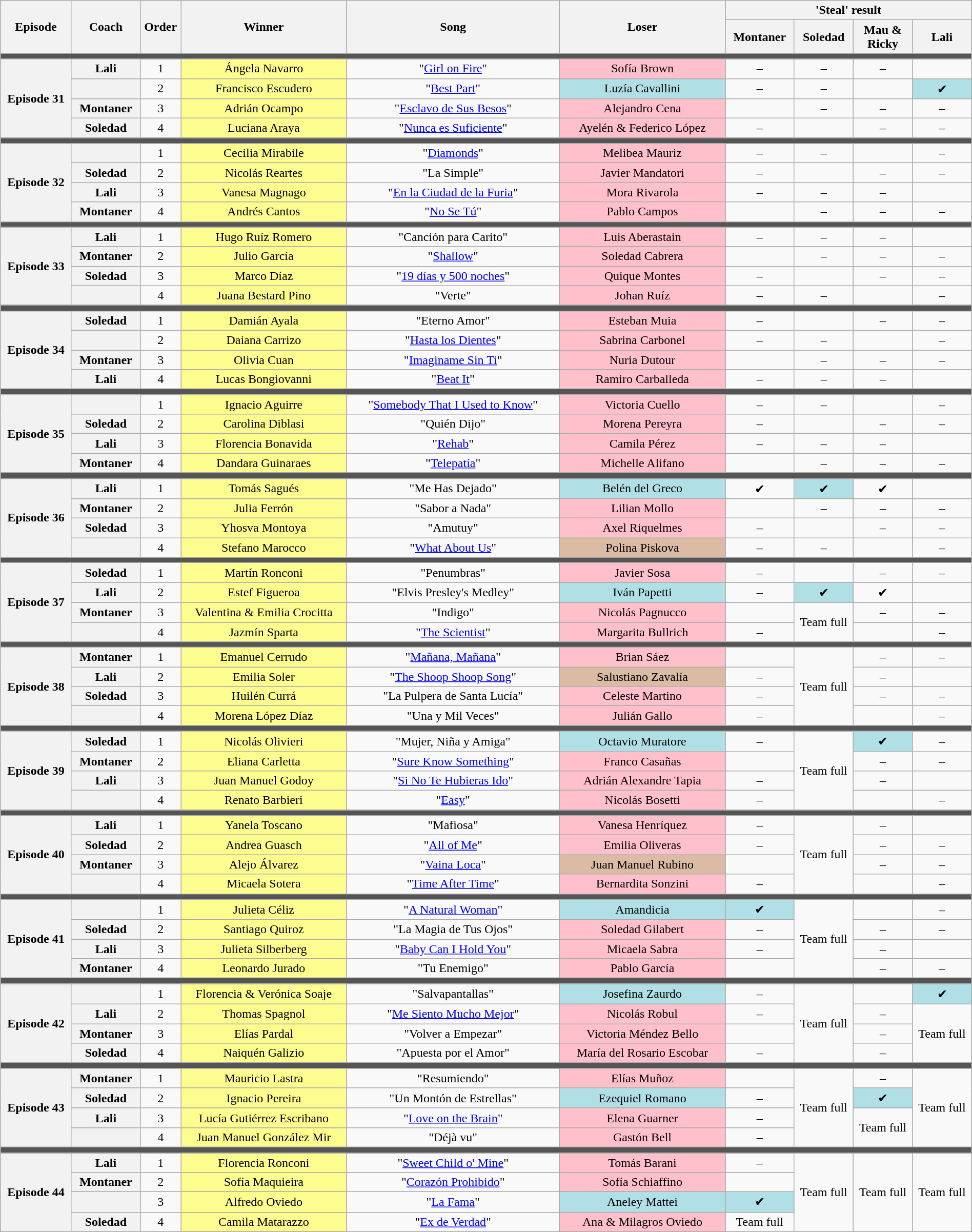<table class="wikitable" style="text-align: center; width:100%">
<tr>
<th rowspan="2" style="width:06%">Episode</th>
<th rowspan="2" style="width:05%">Coach</th>
<th rowspan="2" style="width:01%">Order</th>
<th rowspan="2" style="width:14%">Winner</th>
<th rowspan="2" style="width:18%">Song</th>
<th rowspan="2" style="width:14%">Loser</th>
<th colspan="4" style="width:00%">'Steal' result</th>
</tr>
<tr>
<th style="width:05%">Montaner</th>
<th style="width:05%">Soledad</th>
<th style="width:05%">Mau & Ricky</th>
<th style="width:05%">Lali</th>
</tr>
<tr>
<td colspan="10" style="background:#555"></td>
</tr>
<tr>
<th rowspan="4">Episode 31<br></th>
<th>Lali</th>
<td>1</td>
<td style="background:#FDFC8F">Ángela Navarro</td>
<td>"<a href='#'>Girl on Fire</a>"</td>
<td style="background:pink">Sofía Brown</td>
<td>–</td>
<td>–</td>
<td>–</td>
<td></td>
</tr>
<tr>
<th></th>
<td>2</td>
<td style="background:#FDFC8F">Francisco Escudero</td>
<td>"<a href='#'>Best Part</a>"</td>
<td style="background:#b0e0e6">Luzía Cavallini</td>
<td>–</td>
<td>–</td>
<td></td>
<td style="background:#b0e0e6">✔</td>
</tr>
<tr>
<th>Montaner</th>
<td>3</td>
<td style="background:#FDFC8F">Adrián Ocampo</td>
<td>"<a href='#'>Esclavo de Sus Besos</a>"</td>
<td style="background:pink">Alejandro Cena</td>
<td></td>
<td>–</td>
<td>–</td>
<td>–</td>
</tr>
<tr>
<th>Soledad</th>
<td>4</td>
<td style="background:#FDFC8F">Luciana Araya</td>
<td>"<a href='#'>Nunca es Suficiente</a>"</td>
<td style="background:pink">Ayelén & Federico López</td>
<td>–</td>
<td></td>
<td>–</td>
<td>–</td>
</tr>
<tr>
<td colspan="10" style="background:#555"></td>
</tr>
<tr>
<th rowspan="4">Episode 32<br></th>
<th></th>
<td>1</td>
<td style="background:#FDFC8F">Cecilia Mirabile</td>
<td>"<a href='#'>Diamonds</a>"</td>
<td style="background:pink">Melibea Mauriz</td>
<td>–</td>
<td>–</td>
<td></td>
<td>–</td>
</tr>
<tr>
<th>Soledad</th>
<td>2</td>
<td style="background:#FDFC8F">Nicolás Reartes</td>
<td>"La Simple"</td>
<td style="background:pink">Javier Mandatori</td>
<td>–</td>
<td></td>
<td>–</td>
<td>–</td>
</tr>
<tr>
<th>Lali</th>
<td>3</td>
<td style="background:#FDFC8F">Vanesa Magnago</td>
<td>"<a href='#'>En la Ciudad de la Furia</a>"</td>
<td style="background:pink">Mora Rivarola</td>
<td>–</td>
<td>–</td>
<td>–</td>
<td></td>
</tr>
<tr>
<th>Montaner</th>
<td>4</td>
<td style="background:#FDFC8F">Andrés Cantos</td>
<td>"<a href='#'>No Se Tú</a>"</td>
<td style="background:pink">Pablo Campos</td>
<td></td>
<td>–</td>
<td>–</td>
<td>–</td>
</tr>
<tr>
<td colspan="10" style="background:#555"></td>
</tr>
<tr>
<th rowspan="4">Episode 33<br></th>
<th>Lali</th>
<td>1</td>
<td style="background:#FDFC8F">Hugo Ruíz Romero</td>
<td>"Canción para Carito"</td>
<td style="background:pink">Luis Aberastain</td>
<td>–</td>
<td>–</td>
<td>–</td>
<td></td>
</tr>
<tr>
<th>Montaner</th>
<td>2</td>
<td style="background:#FDFC8F">Julio García</td>
<td>"<a href='#'>Shallow</a>"</td>
<td style="background:pink">Soledad Cabrera</td>
<td></td>
<td>–</td>
<td>–</td>
<td>–</td>
</tr>
<tr>
<th>Soledad</th>
<td>3</td>
<td style="background:#FDFC8F">Marco Díaz</td>
<td>"<a href='#'>19 días y 500 noches</a>"</td>
<td style="background:pink">Quique Montes</td>
<td>–</td>
<td></td>
<td>–</td>
<td>–</td>
</tr>
<tr>
<th></th>
<td>4</td>
<td style="background:#FDFC8F">Juana Bestard Pino</td>
<td>"Verte"</td>
<td style="background:pink">Johan Ruíz</td>
<td>–</td>
<td>–</td>
<td></td>
<td>–</td>
</tr>
<tr>
<td colspan="10" style="background:#555"></td>
</tr>
<tr>
<th rowspan="4">Episode 34<br></th>
<th>Soledad</th>
<td>1</td>
<td style="background:#FDFC8F">Damián Ayala</td>
<td>"Eterno Amor"</td>
<td style="background:pink">Esteban Muia</td>
<td>–</td>
<td></td>
<td>–</td>
<td>–</td>
</tr>
<tr>
<th></th>
<td>2</td>
<td style="background:#FDFC8F">Daiana Carrizo</td>
<td>"<a href='#'>Hasta los Dientes</a>"</td>
<td style="background:pink">Sabrina Carbonel</td>
<td>–</td>
<td>–</td>
<td></td>
<td>–</td>
</tr>
<tr>
<th>Montaner</th>
<td>3</td>
<td style="background:#FDFC8F">Olivia Cuan</td>
<td>"<a href='#'>Imaginame Sin Ti</a>"</td>
<td style="background:pink">Nuria Dutour</td>
<td></td>
<td>–</td>
<td>–</td>
<td>–</td>
</tr>
<tr>
<th>Lali</th>
<td>4</td>
<td style="background:#FDFC8F">Lucas Bongiovanni</td>
<td>"<a href='#'>Beat It</a>"</td>
<td style="background:pink">Ramiro Carballeda</td>
<td>–</td>
<td>–</td>
<td>–</td>
<td></td>
</tr>
<tr>
<td colspan="10" style="background:#555"></td>
</tr>
<tr>
<th rowspan="4">Episode 35<br></th>
<th></th>
<td>1</td>
<td style="background:#FDFC8F">Ignacio Aguirre</td>
<td>"<a href='#'>Somebody That I Used to Know</a>"</td>
<td style="background:pink">Victoria Cuello</td>
<td>–</td>
<td>–</td>
<td></td>
<td>–</td>
</tr>
<tr>
<th>Soledad</th>
<td>2</td>
<td style="background:#FDFC8F">Carolina Diblasi</td>
<td>"Quién Dijo"</td>
<td style="background:pink">Morena Pereyra</td>
<td>–</td>
<td></td>
<td>–</td>
<td>–</td>
</tr>
<tr>
<th>Lali</th>
<td>3</td>
<td style="background:#FDFC8F">Florencia Bonavida</td>
<td>"<a href='#'>Rehab</a>"</td>
<td style="background:pink">Camila Pérez</td>
<td>–</td>
<td>–</td>
<td>–</td>
<td></td>
</tr>
<tr>
<th>Montaner</th>
<td>4</td>
<td style="background:#FDFC8F">Dandara Guinaraes</td>
<td>"<a href='#'>Telepatía</a>"</td>
<td style="background:pink">Michelle Alifano</td>
<td></td>
<td>–</td>
<td>–</td>
<td>–</td>
</tr>
<tr>
<td colspan="10" style="background:#555"></td>
</tr>
<tr>
<th rowspan="4">Episode 36<br></th>
<th>Lali</th>
<td>1</td>
<td style="background:#FDFC8F">Tomás Sagués</td>
<td>"Me Has Dejado"</td>
<td style="background:#b0e0e6">Belén del Greco</td>
<td>✔</td>
<td style="background:#b0e0e6">✔</td>
<td>✔</td>
<td></td>
</tr>
<tr>
<th>Montaner</th>
<td>2</td>
<td style="background:#FDFC8F">Julia Ferrón</td>
<td>"Sabor a Nada"</td>
<td style="background:pink">Lilian Mollo</td>
<td></td>
<td>–</td>
<td>–</td>
<td>–</td>
</tr>
<tr>
<th>Soledad</th>
<td>3</td>
<td style="background:#FDFC8F">Yhosva Montoya</td>
<td>"Amutuy"</td>
<td style="background:pink">Axel Riquelmes</td>
<td>–</td>
<td></td>
<td>–</td>
<td>–</td>
</tr>
<tr>
<th></th>
<td>4</td>
<td style="background:#FDFC8F">Stefano Marocco</td>
<td>"<a href='#'>What About Us</a>"</td>
<td style="background:#dbbba4">Polina Piskova</td>
<td>–</td>
<td>–</td>
<td></td>
<td>–</td>
</tr>
<tr>
<td colspan="10" style="background:#555"></td>
</tr>
<tr>
<th rowspan="4">Episode 37<br></th>
<th>Soledad</th>
<td>1</td>
<td style="background:#FDFC8F">Martín Ronconi</td>
<td>"Penumbras"</td>
<td style="background:pink">Javier Sosa</td>
<td>–</td>
<td></td>
<td>–</td>
<td>–</td>
</tr>
<tr>
<th>Lali</th>
<td>2</td>
<td style="background:#FDFC8F">Estef Figueroa</td>
<td>"Elvis Presley's Medley"</td>
<td style="background:#b0e0e6">Iván Papetti</td>
<td>–</td>
<td style="background:#b0e0e6">✔</td>
<td>✔</td>
<td></td>
</tr>
<tr>
<th>Montaner</th>
<td>3</td>
<td style="background:#FDFC8F">Valentina & Emilia Crocitta</td>
<td>"Indigo"</td>
<td style="background:pink">Nicolás Pagnucco</td>
<td></td>
<td rowspan="2">Team full</td>
<td>–</td>
<td>–</td>
</tr>
<tr>
<th></th>
<td>4</td>
<td style="background:#FDFC8F">Jazmín Sparta</td>
<td>"<a href='#'>The Scientist</a>"</td>
<td style="background:pink">Margarita Bullrich</td>
<td>–</td>
<td></td>
<td>–</td>
</tr>
<tr>
<td colspan="10" style="background:#555"></td>
</tr>
<tr>
<th rowspan="4">Episode 38<br></th>
<th>Montaner</th>
<td>1</td>
<td style="background:#FDFC8F">Emanuel Cerrudo</td>
<td>"<a href='#'>Mañana, Mañana</a>"</td>
<td style="background:pink">Brian Sáez</td>
<td></td>
<td rowspan="4">Team full</td>
<td>–</td>
<td>–</td>
</tr>
<tr>
<th>Lali</th>
<td>2</td>
<td style="background:#FDFC8F">Emilia Soler</td>
<td>"<a href='#'>The Shoop Shoop Song</a>"</td>
<td style="background:#dbbba4">Salustiano Zavalía</td>
<td>–</td>
<td>–</td>
<td></td>
</tr>
<tr>
<th>Soledad</th>
<td>3</td>
<td style="background:#FDFC8F">Huilén Currá</td>
<td>"La Pulpera de Santa Lucía"</td>
<td style="background:pink">Celeste Martino</td>
<td>–</td>
<td>–</td>
<td>–</td>
</tr>
<tr>
<th></th>
<td>4</td>
<td style="background:#FDFC8F">Morena López Díaz</td>
<td>"Una y Mil Veces"</td>
<td style="background:pink">Julián Gallo</td>
<td>–</td>
<td></td>
<td>–</td>
</tr>
<tr>
<td colspan="10" style="background:#555"></td>
</tr>
<tr>
<th rowspan="4">Episode 39<br></th>
<th>Soledad</th>
<td>1</td>
<td style="background:#FDFC8F">Nicolás Olivieri</td>
<td>"Mujer, Niña y Amiga"</td>
<td style="background:#b0e0e6">Octavio Muratore</td>
<td>–</td>
<td rowspan="4">Team full</td>
<td style="background:#b0e0e6">✔</td>
<td>–</td>
</tr>
<tr>
<th>Montaner</th>
<td>2</td>
<td style="background:#FDFC8F">Eliana Carletta</td>
<td>"<a href='#'>Sure Know Something</a>"</td>
<td style="background:pink">Franco Casañas</td>
<td></td>
<td>–</td>
<td>–</td>
</tr>
<tr>
<th>Lali</th>
<td>3</td>
<td style="background:#FDFC8F">Juan Manuel Godoy</td>
<td>"<a href='#'>Si No Te Hubieras Ido</a>"</td>
<td style="background:pink">Adrián Alexandre Tapia</td>
<td>–</td>
<td>–</td>
<td></td>
</tr>
<tr>
<th></th>
<td>4</td>
<td style="background:#FDFC8F">Renato Barbieri</td>
<td>"<a href='#'>Easy</a>"</td>
<td style="background:pink">Nicolás Bosetti</td>
<td>–</td>
<td></td>
<td>–</td>
</tr>
<tr>
<td colspan="10" style="background:#555"></td>
</tr>
<tr>
<th rowspan="4">Episode 40<br></th>
<th>Lali</th>
<td>1</td>
<td style="background:#FDFC8F">Yanela Toscano</td>
<td>"Mafiosa"</td>
<td style="background:pink">Vanesa Henríquez</td>
<td>–</td>
<td rowspan="4">Team full</td>
<td>–</td>
<td></td>
</tr>
<tr>
<th>Soledad</th>
<td>2</td>
<td style="background:#FDFC8F">Andrea Guasch</td>
<td>"<a href='#'>All of Me</a>"</td>
<td style="background:pink">Emilia Oliveras</td>
<td>–</td>
<td>–</td>
<td>–</td>
</tr>
<tr>
<th>Montaner</th>
<td>3</td>
<td style="background:#FDFC8F">Alejo Álvarez</td>
<td>"<a href='#'>Vaina Loca</a>"</td>
<td style="background:#dbbba4">Juan Manuel Rubino</td>
<td></td>
<td>–</td>
<td>–</td>
</tr>
<tr>
<th></th>
<td>4</td>
<td style="background:#FDFC8F">Micaela Sotera</td>
<td>"<a href='#'>Time After Time</a>"</td>
<td style="background:pink">Bernardita Sonzini</td>
<td>–</td>
<td></td>
<td>–</td>
</tr>
<tr>
<td colspan="10" style="background:#555"></td>
</tr>
<tr>
<th rowspan="4">Episode 41<br></th>
<th></th>
<td>1</td>
<td style="background:#FDFC8F">Julieta Céliz</td>
<td>"<a href='#'>A Natural Woman</a>"</td>
<td style="background:#b0e0e6">Amandicia</td>
<td style="background:#b0e0e6">✔</td>
<td rowspan="4">Team full</td>
<td></td>
<td>–</td>
</tr>
<tr>
<th>Soledad</th>
<td>2</td>
<td style="background:#FDFC8F">Santiago Quiroz</td>
<td>"La Magia de Tus Ojos"</td>
<td style="background:pink">Soledad Gilabert</td>
<td>–</td>
<td>–</td>
<td>–</td>
</tr>
<tr>
<th>Lali</th>
<td>3</td>
<td style="background:#FDFC8F">Julieta Silberberg</td>
<td>"<a href='#'>Baby Can I Hold You</a>"</td>
<td style="background:pink">Micaela Sabra</td>
<td>–</td>
<td>–</td>
<td></td>
</tr>
<tr>
<th>Montaner</th>
<td>4</td>
<td style="background:#FDFC8F">Leonardo Jurado</td>
<td>"Tu Enemigo"</td>
<td style="background:pink">Pablo García</td>
<td></td>
<td>–</td>
<td>–</td>
</tr>
<tr>
<td colspan="10" style="background:#555"></td>
</tr>
<tr>
<th rowspan="4">Episode 42<br></th>
<th></th>
<td>1</td>
<td style="background:#FDFC8F">Florencia & Verónica Soaje</td>
<td>"Salvapantallas"</td>
<td style="background:#b0e0e6">Josefina Zaurdo</td>
<td>–</td>
<td rowspan="4">Team full</td>
<td></td>
<td style="background:#b0e0e6">✔</td>
</tr>
<tr>
<th>Lali</th>
<td>2</td>
<td style="background:#FDFC8F">Thomas Spagnol</td>
<td>"<a href='#'>Me Siento Mucho Mejor</a>"</td>
<td style="background:pink">Nicolás Robul</td>
<td>–</td>
<td>–</td>
<td rowspan="3">Team full</td>
</tr>
<tr>
<th>Montaner</th>
<td>3</td>
<td style="background:#FDFC8F">Elías Pardal</td>
<td>"Volver a Empezar"</td>
<td style="background:pink">Victoria Méndez Bello</td>
<td></td>
<td>–</td>
</tr>
<tr>
<th>Soledad</th>
<td>4</td>
<td style="background:#FDFC8F">Naiquén Galizio</td>
<td>"Apuesta por el Amor"</td>
<td style="background:pink">María del Rosario Escobar</td>
<td>–</td>
<td>–</td>
</tr>
<tr>
<td colspan="10" style="background:#555"></td>
</tr>
<tr>
<th rowspan="4">Episode 43<br></th>
<th>Montaner</th>
<td>1</td>
<td style="background:#FDFC8F">Mauricio Lastra</td>
<td>"Resumiendo"</td>
<td style="background:pink">Elías Muñoz</td>
<td></td>
<td rowspan="4">Team full</td>
<td>–</td>
<td rowspan="4">Team full</td>
</tr>
<tr>
<th>Soledad</th>
<td>2</td>
<td style="background:#FDFC8F">Ignacio Pereira</td>
<td>"Un Montón de Estrellas"</td>
<td style="background:#b0e0e6">Ezequiel Romano</td>
<td>–</td>
<td style="background:#b0e0e6">✔</td>
</tr>
<tr>
<th>Lali</th>
<td>3</td>
<td style="background:#FDFC8F">Lucía Gutiérrez Escribano</td>
<td>"<a href='#'>Love on the Brain</a>"</td>
<td style="background:pink">Elena Guarner</td>
<td>–</td>
<td rowspan="2">Team full</td>
</tr>
<tr>
<th></th>
<td>4</td>
<td style="background:#FDFC8F">Juan Manuel González Mir</td>
<td>"Déjà vu"</td>
<td style="background:pink">Gastón Bell</td>
<td>–</td>
</tr>
<tr>
<td colspan="10" style="background:#555"></td>
</tr>
<tr>
<th rowspan="4">Episode 44<br></th>
<th>Lali</th>
<td>1</td>
<td style="background:#FDFC8F">Florencia Ronconi</td>
<td>"<a href='#'>Sweet Child o' Mine</a>"</td>
<td style="background:pink">Tomás Barani</td>
<td>–</td>
<td rowspan="4">Team full</td>
<td rowspan="4">Team full</td>
<td rowspan="4">Team full</td>
</tr>
<tr>
<th>Montaner</th>
<td>2</td>
<td style="background:#FDFC8F">Sofía Maquieira</td>
<td>"<a href='#'>Corazón Prohibido</a>"</td>
<td style="background:pink">Sofía Schiaffino</td>
<td></td>
</tr>
<tr>
<th></th>
<td>3</td>
<td style="background:#FDFC8F">Alfredo Oviedo</td>
<td>"<a href='#'>La Fama</a>"</td>
<td style="background:#b0e0e6">Aneley Mattei</td>
<td style="background:#b0e0e6">✔</td>
</tr>
<tr>
<th>Soledad</th>
<td>4</td>
<td style="background:#FDFC8F">Camila Matarazzo</td>
<td>"<a href='#'>Ex de Verdad</a>"</td>
<td style="background:pink">Ana & Milagros Oviedo</td>
<td>Team full</td>
</tr>
</table>
